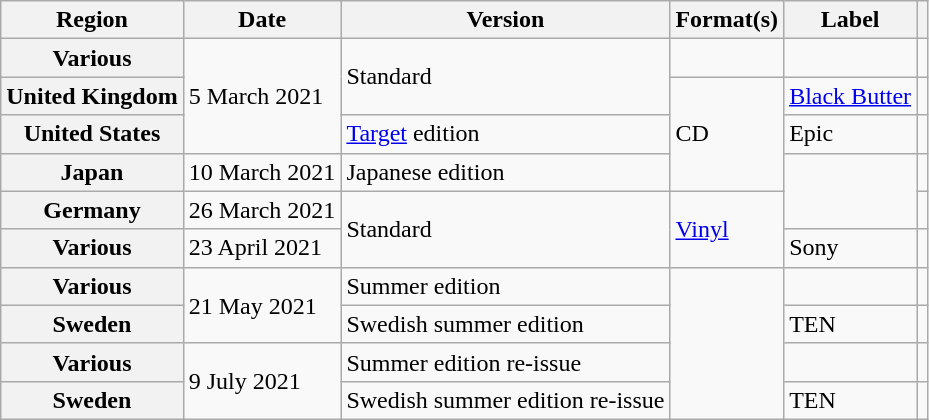<table class="wikitable plainrowheaders">
<tr>
<th scope="col">Region</th>
<th scope="col">Date</th>
<th scope="col">Version</th>
<th scope="col">Format(s)</th>
<th scope="col">Label</th>
<th scope="col"></th>
</tr>
<tr>
<th scope="row">Various</th>
<td rowspan="3">5 March 2021</td>
<td rowspan="2">Standard</td>
<td></td>
<td></td>
<td></td>
</tr>
<tr>
<th scope="row">United Kingdom</th>
<td rowspan="3">CD</td>
<td><a href='#'>Black Butter</a></td>
<td></td>
</tr>
<tr>
<th scope="row">United States</th>
<td><a href='#'>Target</a> edition</td>
<td>Epic</td>
<td></td>
</tr>
<tr>
<th scope="row">Japan</th>
<td>10 March 2021</td>
<td>Japanese edition</td>
<td rowspan="2"></td>
<td></td>
</tr>
<tr>
<th scope="row">Germany</th>
<td>26 March 2021</td>
<td rowspan="2">Standard</td>
<td rowspan="2"><a href='#'>Vinyl</a></td>
<td></td>
</tr>
<tr>
<th scope="row">Various</th>
<td>23 April 2021</td>
<td>Sony</td>
<td></td>
</tr>
<tr>
<th scope="row">Various</th>
<td rowspan="2">21 May 2021</td>
<td>Summer edition</td>
<td rowspan="4"></td>
<td></td>
<td></td>
</tr>
<tr>
<th scope="row">Sweden</th>
<td>Swedish summer edition</td>
<td>TEN</td>
<td></td>
</tr>
<tr>
<th scope="row">Various</th>
<td rowspan="2">9 July 2021</td>
<td>Summer edition re-issue</td>
<td></td>
<td></td>
</tr>
<tr>
<th scope="row">Sweden</th>
<td>Swedish summer edition re-issue</td>
<td>TEN</td>
<td></td>
</tr>
</table>
